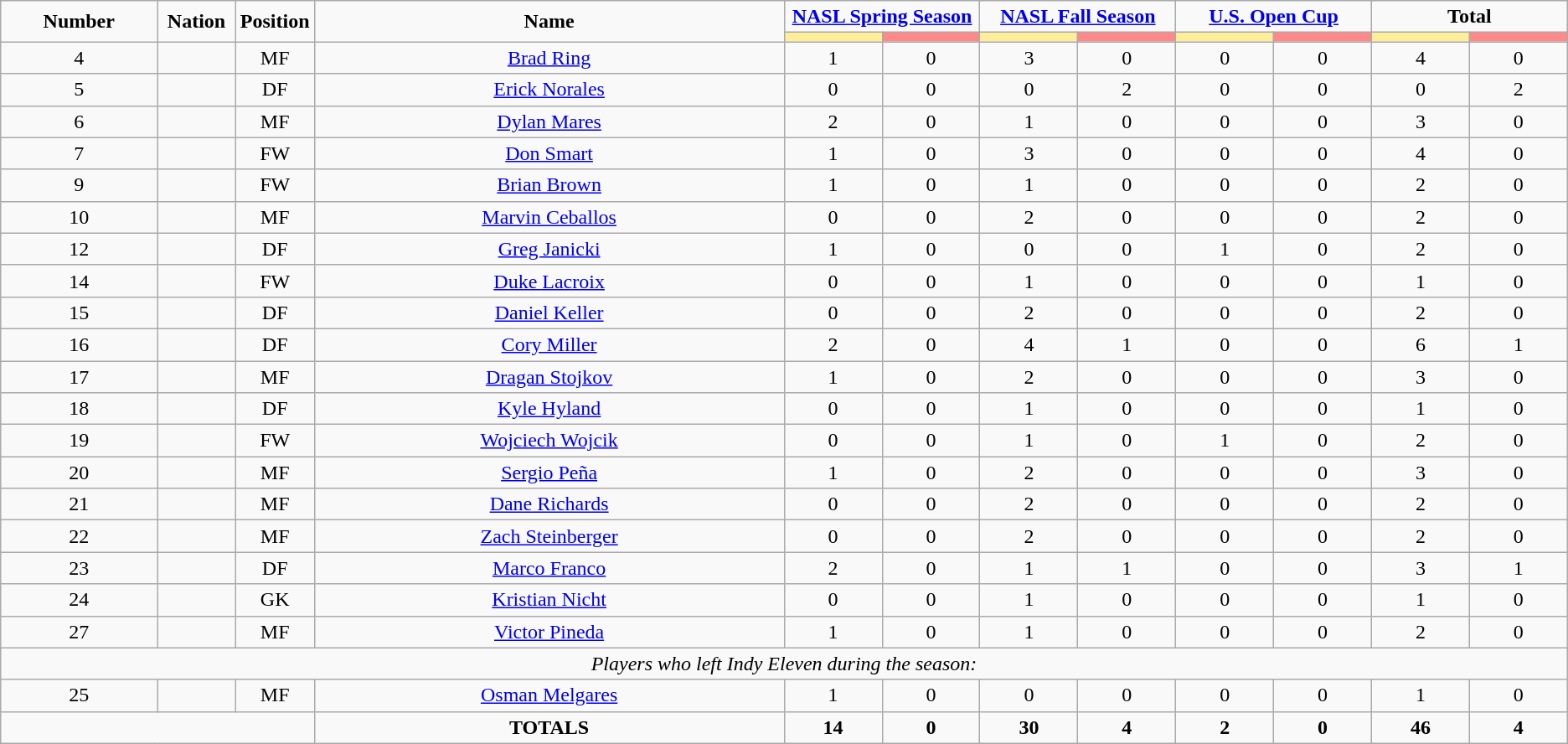<table class="wikitable" style="text-align:center;">
<tr>
<td rowspan="2"  style="width:10%; text-align:center;"><strong>Number</strong></td>
<td rowspan="2"  style="width:5%; text-align:center;"><strong>Nation</strong></td>
<td rowspan="2"  style="width:5%; text-align:center;"><strong>Position</strong></td>
<td rowspan="2"  style="width:30%; text-align:center;"><strong>Name</strong></td>
<td colspan="2" style="text-align:center;"><strong><a href='#'>NASL Spring Season</a></strong></td>
<td colspan="2" style="text-align:center;"><strong><a href='#'>NASL Fall Season</a></strong></td>
<td colspan="2" style="text-align:center;"><strong><a href='#'>U.S. Open Cup</a></strong></td>
<td colspan="2" style="text-align:center;"><strong>Total</strong></td>
</tr>
<tr>
<th style="width:60px; background:#fe9;"></th>
<th style="width:60px; background:#ff8888;"></th>
<th style="width:60px; background:#fe9;"></th>
<th style="width:60px; background:#ff8888;"></th>
<th style="width:60px; background:#fe9;"></th>
<th style="width:60px; background:#ff8888;"></th>
<th style="width:60px; background:#fe9;"></th>
<th style="width:60px; background:#ff8888;"></th>
</tr>
<tr>
<td>4</td>
<td></td>
<td>MF</td>
<td><a href='#'>Brad Ring</a></td>
<td>1</td>
<td>0</td>
<td>3</td>
<td>0</td>
<td>0</td>
<td>0</td>
<td>4</td>
<td>0</td>
</tr>
<tr>
<td>5</td>
<td></td>
<td>DF</td>
<td><a href='#'>Erick Norales</a></td>
<td>0</td>
<td>0</td>
<td>0</td>
<td>2</td>
<td>0</td>
<td>0</td>
<td>0</td>
<td>2</td>
</tr>
<tr>
<td>6</td>
<td></td>
<td>MF</td>
<td><a href='#'>Dylan Mares</a></td>
<td>2</td>
<td>0</td>
<td>1</td>
<td>0</td>
<td>0</td>
<td>0</td>
<td>3</td>
<td>0</td>
</tr>
<tr>
<td>7</td>
<td></td>
<td>FW</td>
<td><a href='#'>Don Smart</a></td>
<td>1</td>
<td>0</td>
<td>3</td>
<td>0</td>
<td>0</td>
<td>0</td>
<td>4</td>
<td>0</td>
</tr>
<tr>
<td>9</td>
<td></td>
<td>FW</td>
<td><a href='#'>Brian Brown</a></td>
<td>1</td>
<td>0</td>
<td>1</td>
<td>0</td>
<td>0</td>
<td>0</td>
<td>2</td>
<td>0</td>
</tr>
<tr>
<td>10</td>
<td></td>
<td>MF</td>
<td><a href='#'>Marvin Ceballos</a></td>
<td>0</td>
<td>0</td>
<td>2</td>
<td>0</td>
<td>0</td>
<td>0</td>
<td>2</td>
<td>0</td>
</tr>
<tr>
<td>12</td>
<td></td>
<td>DF</td>
<td><a href='#'>Greg Janicki</a></td>
<td>1</td>
<td>0</td>
<td>0</td>
<td>0</td>
<td>1</td>
<td>0</td>
<td>2</td>
<td>0</td>
</tr>
<tr>
<td>14</td>
<td></td>
<td>FW</td>
<td><a href='#'>Duke Lacroix</a></td>
<td>0</td>
<td>0</td>
<td>1</td>
<td>0</td>
<td>0</td>
<td>0</td>
<td>1</td>
<td>0</td>
</tr>
<tr>
<td>15</td>
<td></td>
<td>DF</td>
<td><a href='#'>Daniel Keller</a></td>
<td>0</td>
<td>0</td>
<td>2</td>
<td>0</td>
<td>0</td>
<td>0</td>
<td>2</td>
<td>0</td>
</tr>
<tr>
<td>16</td>
<td></td>
<td>DF</td>
<td><a href='#'>Cory Miller</a></td>
<td>2</td>
<td>0</td>
<td>4</td>
<td>1</td>
<td>0</td>
<td>0</td>
<td>6</td>
<td>1</td>
</tr>
<tr>
<td>17</td>
<td></td>
<td>MF</td>
<td><a href='#'>Dragan Stojkov</a></td>
<td>1</td>
<td>0</td>
<td>2</td>
<td>0</td>
<td>0</td>
<td>0</td>
<td>3</td>
<td>0</td>
</tr>
<tr>
<td>18</td>
<td></td>
<td>DF</td>
<td><a href='#'>Kyle Hyland</a></td>
<td>0</td>
<td>0</td>
<td>1</td>
<td>0</td>
<td>0</td>
<td>0</td>
<td>1</td>
<td>0</td>
</tr>
<tr>
<td>19</td>
<td></td>
<td>FW</td>
<td><a href='#'>Wojciech Wojcik</a></td>
<td>0</td>
<td>0</td>
<td>1</td>
<td>0</td>
<td>1</td>
<td>0</td>
<td>2</td>
<td>0</td>
</tr>
<tr>
<td>20</td>
<td></td>
<td>MF</td>
<td><a href='#'>Sergio Peña</a></td>
<td>1</td>
<td>0</td>
<td>2</td>
<td>0</td>
<td>0</td>
<td>0</td>
<td>3</td>
<td>0</td>
</tr>
<tr>
<td>21</td>
<td></td>
<td>MF</td>
<td><a href='#'>Dane Richards</a></td>
<td>0</td>
<td>0</td>
<td>2</td>
<td>0</td>
<td>0</td>
<td>0</td>
<td>2</td>
<td>0</td>
</tr>
<tr>
<td>22</td>
<td></td>
<td>MF</td>
<td><a href='#'>Zach Steinberger</a></td>
<td>0</td>
<td>0</td>
<td>2</td>
<td>0</td>
<td>0</td>
<td>0</td>
<td>2</td>
<td>0</td>
</tr>
<tr>
<td>23</td>
<td></td>
<td>DF</td>
<td><a href='#'>Marco Franco</a></td>
<td>2</td>
<td>0</td>
<td>1</td>
<td>1</td>
<td>0</td>
<td>0</td>
<td>3</td>
<td>1</td>
</tr>
<tr>
<td>24</td>
<td></td>
<td>GK</td>
<td><a href='#'>Kristian Nicht</a></td>
<td>0</td>
<td>0</td>
<td>1</td>
<td>0</td>
<td>0</td>
<td>0</td>
<td>1</td>
<td>0</td>
</tr>
<tr>
<td>27</td>
<td></td>
<td>MF</td>
<td><a href='#'>Victor Pineda</a></td>
<td>1</td>
<td>0</td>
<td>1</td>
<td>0</td>
<td>0</td>
<td>0</td>
<td>2</td>
<td>0</td>
</tr>
<tr>
<td colspan="13"><em>Players who left Indy Eleven during the season:</em></td>
</tr>
<tr>
<td>25</td>
<td></td>
<td>MF</td>
<td><a href='#'>Osman Melgares</a></td>
<td>1</td>
<td>0</td>
<td>0</td>
<td>0</td>
<td>0</td>
<td>0</td>
<td>1</td>
<td>0</td>
</tr>
<tr>
<td colspan="3"></td>
<td><strong>TOTALS</strong></td>
<td><strong>14</strong></td>
<td><strong>0</strong></td>
<td><strong>30</strong></td>
<td><strong>4</strong></td>
<td><strong>2</strong></td>
<td><strong>0</strong></td>
<td><strong>46</strong></td>
<td><strong>4</strong></td>
</tr>
</table>
